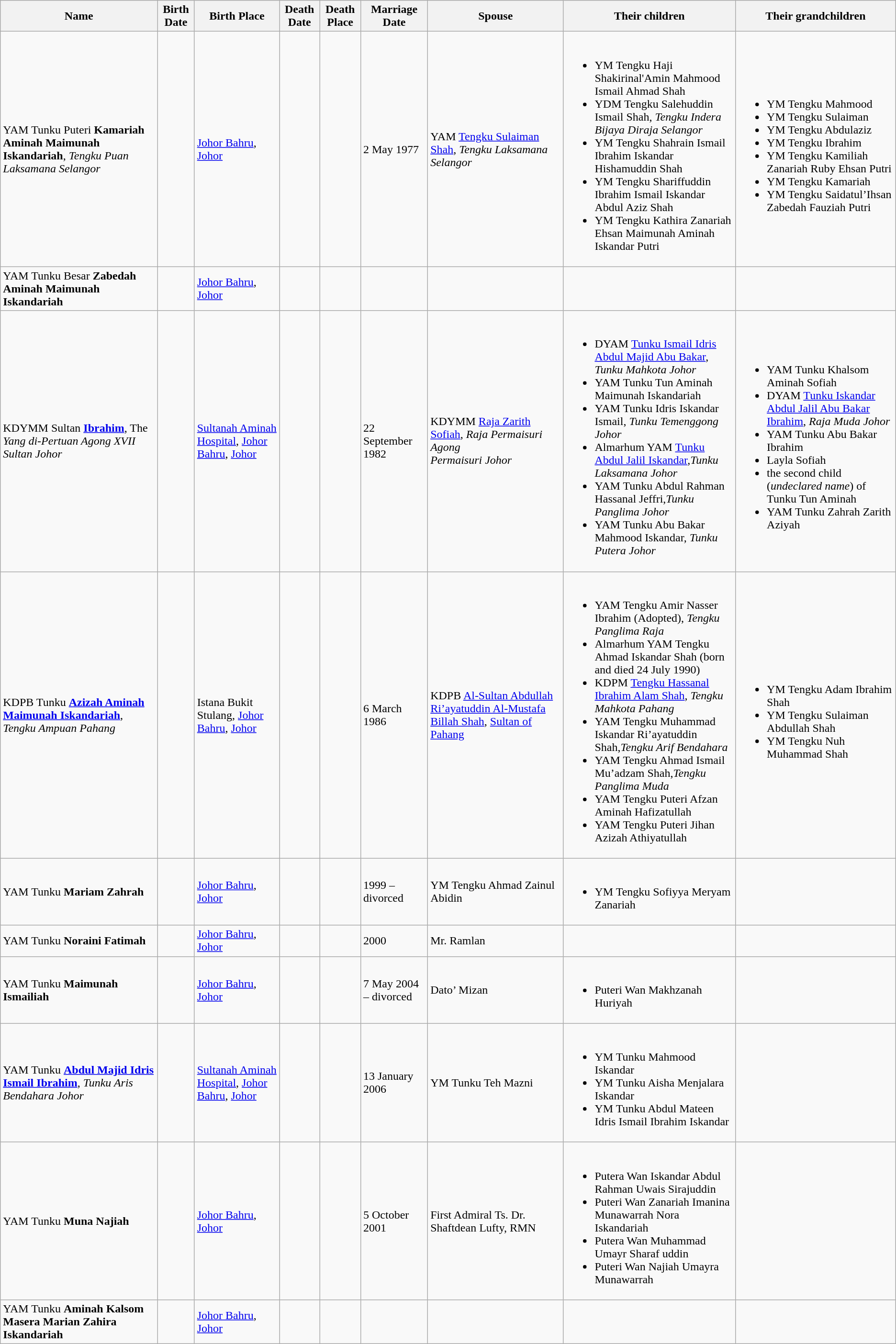<table class="wikitable">
<tr>
<th>Name</th>
<th>Birth Date</th>
<th>Birth Place</th>
<th>Death Date</th>
<th>Death Place</th>
<th !colspan="2">Marriage <br> Date</th>
<th>Spouse</th>
<th>Their children</th>
<th>Their grandchildren</th>
</tr>
<tr>
<td>YAM Tunku Puteri <strong>Kamariah Aminah Maimunah Iskandariah</strong>, <em>Tengku Puan Laksamana Selangor</em></td>
<td></td>
<td><a href='#'>Johor Bahru</a>, <a href='#'>Johor</a></td>
<td></td>
<td></td>
<td>2 May 1977</td>
<td>YAM <a href='#'>Tengku Sulaiman Shah</a>, <em>Tengku Laksamana Selangor</em></td>
<td><br><ul><li>YM Tengku Haji Shakirinal'Amin Mahmood Ismail Ahmad Shah</li><li>YDM Tengku Salehuddin Ismail Shah, <em> Tengku Indera Bijaya Diraja Selangor</em></li><li>YM Tengku Shahrain Ismail Ibrahim Iskandar Hishamuddin Shah</li><li>YM Tengku Shariffuddin Ibrahim Ismail Iskandar Abdul Aziz Shah</li><li>YM Tengku Kathira Zanariah Ehsan Maimunah Aminah Iskandar Putri</li></ul></td>
<td><br><ul><li>YM Tengku Mahmood</li><li>YM Tengku Sulaiman</li><li>YM Tengku Abdulaziz</li><li>YM Tengku Ibrahim</li><li>YM Tengku Kamiliah Zanariah Ruby Ehsan Putri</li><li>YM Tengku Kamariah</li><li>YM Tengku Saidatul’Ihsan Zabedah Fauziah Putri</li></ul></td>
</tr>
<tr>
<td>YAM Tunku Besar <strong>Zabedah Aminah Maimunah Iskandariah</strong></td>
<td></td>
<td><a href='#'>Johor Bahru</a>, <a href='#'>Johor</a></td>
<td></td>
<td></td>
<td></td>
<td></td>
<td></td>
<td></td>
</tr>
<tr>
<td>KDYMM Sultan <strong><a href='#'>Ibrahim</a></strong>, The <em>Yang di-Pertuan Agong XVII <br> Sultan Johor</em></td>
<td></td>
<td><a href='#'>Sultanah Aminah Hospital</a>, <a href='#'>Johor Bahru</a>, <a href='#'>Johor</a></td>
<td></td>
<td></td>
<td>22 September 1982</td>
<td>KDYMM <a href='#'>Raja Zarith Sofiah</a>, <em>Raja Permaisuri Agong <br> Permaisuri Johor</em></td>
<td><br><ul><li>DYAM <a href='#'>Tunku Ismail Idris Abdul Majid Abu Bakar</a>, <em>Tunku Mahkota Johor</em></li><li>YAM Tunku Tun Aminah Maimunah Iskandariah</li><li>YAM Tunku Idris Iskandar Ismail, <em>Tunku Temenggong Johor</em></li><li>Almarhum YAM <a href='#'>Tunku Abdul Jalil Iskandar</a>,<em>Tunku Laksamana Johor</em></li><li>YAM Tunku Abdul Rahman Hassanal Jeffri,<em>Tunku Panglima Johor</em></li><li>YAM Tunku Abu Bakar Mahmood Iskandar, <em>Tunku Putera Johor</em></li></ul></td>
<td><br><ul><li>YAM Tunku Khalsom Aminah Sofiah</li><li>DYAM <a href='#'>Tunku Iskandar Abdul Jalil Abu Bakar Ibrahim</a>, <em> Raja Muda Johor</em></li><li>YAM Tunku Abu Bakar Ibrahim</li><li>Layla Sofiah</li><li>the second child (<em>undeclared name</em>) of Tunku Tun Aminah</li><li>YAM Tunku Zahrah Zarith Aziyah</li></ul></td>
</tr>
<tr>
<td>KDPB Tunku <strong><a href='#'>Azizah Aminah Maimunah Iskandariah</a></strong>, <em>Tengku Ampuan Pahang</em></td>
<td></td>
<td>Istana Bukit Stulang, <a href='#'>Johor Bahru</a>, <a href='#'>Johor</a></td>
<td></td>
<td></td>
<td>6 March 1986</td>
<td>KDPB <a href='#'>Al-Sultan Abdullah Ri’ayatuddin Al-Mustafa Billah Shah</a>, <a href='#'>Sultan of Pahang</a></td>
<td><br><ul><li>YAM Tengku Amir Nasser Ibrahim (Adopted), <em>Tengku Panglima Raja</em></li><li>Almarhum YAM Tengku Ahmad Iskandar Shah (born and died 24 July 1990)</li><li>KDPM <a href='#'>Tengku Hassanal Ibrahim Alam Shah</a>, <em> Tengku Mahkota Pahang</em></li><li>YAM Tengku Muhammad Iskandar Ri’ayatuddin Shah,<em>Tengku Arif Bendahara</em></li><li>YAM Tengku Ahmad Ismail Mu’adzam Shah,<em>Tengku Panglima Muda</em></li><li>YAM Tengku Puteri Afzan Aminah Hafizatullah</li><li>YAM Tengku Puteri Jihan Azizah Athiyatullah</li></ul></td>
<td><br><ul><li>YM Tengku Adam Ibrahim Shah</li><li>YM Tengku Sulaiman Abdullah Shah</li><li>YM Tengku Nuh Muhammad Shah</li></ul></td>
</tr>
<tr>
<td>YAM Tunku <strong>Mariam Zahrah</strong></td>
<td></td>
<td><a href='#'>Johor Bahru</a>, <a href='#'>Johor</a></td>
<td></td>
<td></td>
<td>1999 – divorced</td>
<td>YM Tengku Ahmad Zainul Abidin</td>
<td><br><ul><li>YM Tengku Sofiyya Meryam Zanariah</li></ul></td>
<td></td>
</tr>
<tr>
<td>YAM Tunku <strong>Noraini Fatimah</strong></td>
<td></td>
<td><a href='#'>Johor Bahru</a>, <a href='#'>Johor</a></td>
<td></td>
<td></td>
<td>2000</td>
<td>Mr. Ramlan</td>
<td></td>
<td></td>
</tr>
<tr>
<td>YAM Tunku <strong>Maimunah Ismailiah</strong></td>
<td></td>
<td><a href='#'>Johor Bahru</a>, <a href='#'>Johor</a></td>
<td></td>
<td></td>
<td>7 May 2004 – divorced</td>
<td>Dato’ Mizan</td>
<td><br><ul><li>Puteri Wan Makhzanah Huriyah</li></ul></td>
<td></td>
</tr>
<tr>
<td>YAM Tunku <strong><a href='#'>Abdul Majid Idris Ismail Ibrahim</a></strong>, <em>Tunku Aris Bendahara Johor</em></td>
<td></td>
<td><a href='#'>Sultanah Aminah Hospital</a>, <a href='#'>Johor Bahru</a>, <a href='#'>Johor</a></td>
<td></td>
<td></td>
<td>13 January 2006</td>
<td>YM Tunku Teh Mazni</td>
<td><br><ul><li>YM Tunku Mahmood Iskandar</li><li>YM Tunku Aisha Menjalara Iskandar</li><li>YM Tunku Abdul Mateen Idris Ismail Ibrahim Iskandar</li></ul></td>
<td></td>
</tr>
<tr>
<td>YAM Tunku <strong>Muna Najiah</strong></td>
<td></td>
<td><a href='#'>Johor Bahru</a>, <a href='#'>Johor</a></td>
<td></td>
<td></td>
<td>5 October 2001</td>
<td>First Admiral Ts. Dr. Shaftdean Lufty, RMN</td>
<td><br><ul><li>Putera Wan Iskandar Abdul Rahman Uwais Sirajuddin</li><li>Puteri Wan Zanariah Imanina Munawarrah Nora Iskandariah</li><li>Putera Wan Muhammad Umayr Sharaf uddin</li><li>Puteri Wan Najiah Umayra Munawarrah</li></ul></td>
<td></td>
</tr>
<tr>
<td>YAM Tunku <strong>Aminah Kalsom Masera Marian Zahira Iskandariah</strong></td>
<td></td>
<td><a href='#'>Johor Bahru</a>, <a href='#'>Johor</a></td>
<td></td>
<td></td>
<td></td>
<td></td>
<td></td>
<td></td>
</tr>
</table>
